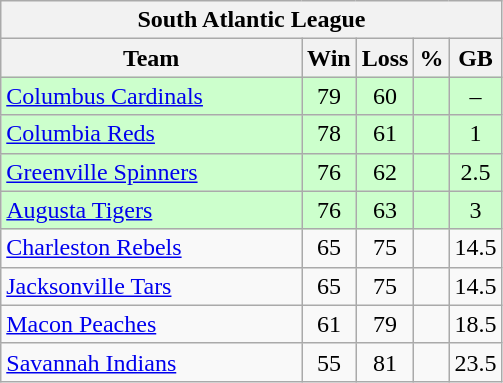<table class="wikitable">
<tr>
<th colspan="5">South Atlantic League</th>
</tr>
<tr>
<th width="60%">Team</th>
<th>Win</th>
<th>Loss</th>
<th>%</th>
<th>GB</th>
</tr>
<tr align=center bgcolor=ccffcc>
<td align=left><a href='#'>Columbus Cardinals</a></td>
<td>79</td>
<td>60</td>
<td></td>
<td>–</td>
</tr>
<tr align=center bgcolor=ccffcc>
<td align=left><a href='#'>Columbia Reds</a></td>
<td>78</td>
<td>61</td>
<td></td>
<td>1</td>
</tr>
<tr align=center bgcolor=ccffcc>
<td align=left><a href='#'>Greenville Spinners</a></td>
<td>76</td>
<td>62</td>
<td></td>
<td>2.5</td>
</tr>
<tr align=center bgcolor=ccffcc>
<td align=left><a href='#'>Augusta Tigers</a></td>
<td>76</td>
<td>63</td>
<td></td>
<td>3</td>
</tr>
<tr align=center>
<td align=left><a href='#'>Charleston Rebels</a></td>
<td>65</td>
<td>75</td>
<td></td>
<td>14.5</td>
</tr>
<tr align=center>
<td align=left><a href='#'>Jacksonville Tars</a></td>
<td>65</td>
<td>75</td>
<td></td>
<td>14.5</td>
</tr>
<tr align=center>
<td align=left><a href='#'>Macon Peaches</a></td>
<td>61</td>
<td>79</td>
<td></td>
<td>18.5</td>
</tr>
<tr align=center>
<td align=left><a href='#'>Savannah Indians</a></td>
<td>55</td>
<td>81</td>
<td></td>
<td>23.5</td>
</tr>
</table>
